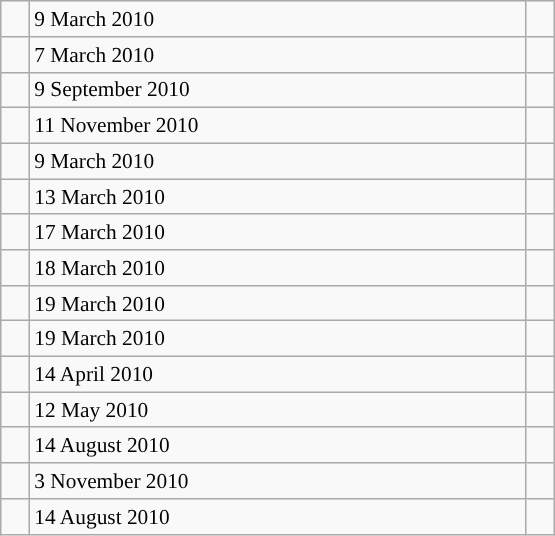<table class="wikitable" style="font-size: 89%; float: left; width: 26em; margin-right: 1em; height: 224px;">
<tr>
<td></td>
<td>9 March 2010</td>
<td></td>
</tr>
<tr>
<td></td>
<td>7 March 2010</td>
<td></td>
</tr>
<tr>
<td></td>
<td>9 September 2010</td>
<td></td>
</tr>
<tr>
<td></td>
<td>11 November 2010</td>
<td></td>
</tr>
<tr>
<td></td>
<td>9 March 2010</td>
<td></td>
</tr>
<tr>
<td></td>
<td>13 March 2010</td>
<td></td>
</tr>
<tr>
<td></td>
<td>17 March 2010</td>
<td></td>
</tr>
<tr>
<td></td>
<td>18 March 2010</td>
<td></td>
</tr>
<tr>
<td></td>
<td>19 March 2010</td>
<td></td>
</tr>
<tr>
<td></td>
<td>19 March 2010</td>
<td></td>
</tr>
<tr>
<td></td>
<td>14 April 2010</td>
<td></td>
</tr>
<tr>
<td></td>
<td>12 May 2010</td>
<td></td>
</tr>
<tr>
<td></td>
<td>14 August 2010</td>
<td></td>
</tr>
<tr>
<td></td>
<td>3 November 2010</td>
<td></td>
</tr>
<tr>
<td></td>
<td>14 August 2010</td>
<td></td>
</tr>
</table>
